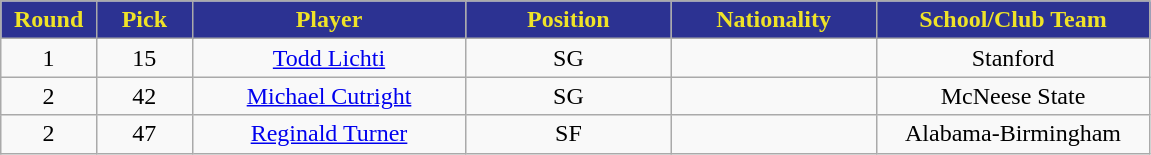<table class="wikitable sortable sortable">
<tr>
<th style="background:#2c3292; color:#efe328; width:7%;">Round</th>
<th style="background:#2c3292; color:#efe328; width:7%;">Pick</th>
<th style="background:#2c3292; color:#efe328; width:20%;">Player</th>
<th style="background:#2c3292; color:#efe328; width:15%;">Position</th>
<th style="background:#2c3292; color:#efe328; width:15%;">Nationality</th>
<th style="background:#2c3292; color:#efe328; width:20%;">School/Club Team</th>
</tr>
<tr style="text-align: center">
<td>1</td>
<td>15</td>
<td><a href='#'>Todd Lichti</a></td>
<td>SG</td>
<td></td>
<td>Stanford</td>
</tr>
<tr style="text-align: center">
<td>2</td>
<td>42</td>
<td><a href='#'>Michael Cutright</a></td>
<td>SG</td>
<td></td>
<td>McNeese State</td>
</tr>
<tr style="text-align: center">
<td>2</td>
<td>47</td>
<td><a href='#'>Reginald Turner</a></td>
<td>SF</td>
<td></td>
<td>Alabama-Birmingham</td>
</tr>
</table>
